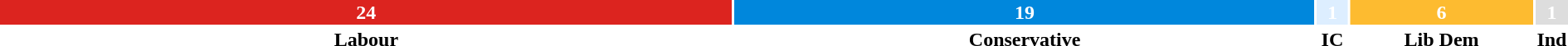<table style="width:100%; text-align:center;">
<tr style="color:white;">
<td style="background:#DC241F; width:47.06%;"><strong>24</strong></td>
<td style="background:#0087DC; width:37.25%;"><strong>19</strong></td>
<td style="background:#DDEEFF; width:1.96%;"><strong>1</strong></td>
<td style="background:#FDBB30; width:11.76%;"><strong>6</strong></td>
<td style="background:#DDDDDD; width:1.96%;"><strong>1</strong></td>
</tr>
<tr>
<td><span><strong>Labour</strong></span></td>
<td><span><strong>Conservative</strong></span></td>
<td><span><strong>IC</strong></span></td>
<td><span><strong>Lib Dem</strong></span></td>
<td><span><strong>Ind</strong></span></td>
</tr>
</table>
